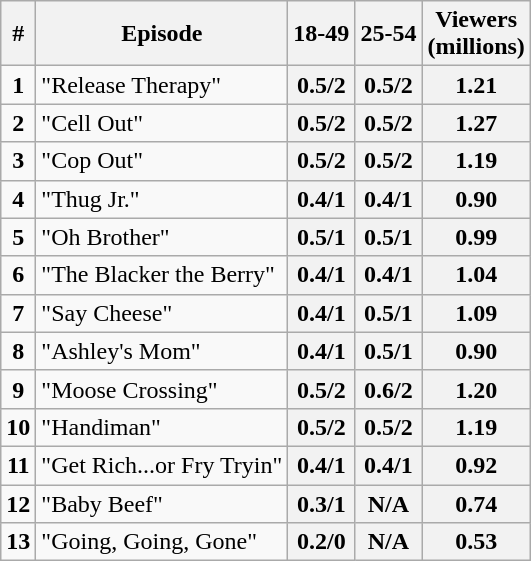<table class="wikitable sortable">
<tr>
<th>#</th>
<th>Episode</th>
<th>18-49</th>
<th>25-54</th>
<th>Viewers<br>(millions)</th>
</tr>
<tr>
<td style="text-align:center"><strong>1</strong></td>
<td>"Release Therapy"</td>
<th style="text-align:center">0.5/2</th>
<th style="text-align:center">0.5/2</th>
<th style="text-align:center">1.21</th>
</tr>
<tr>
<td style="text-align:center"><strong>2</strong></td>
<td>"Cell Out"</td>
<th style="text-align:center">0.5/2</th>
<th style="text-align:center">0.5/2</th>
<th style="text-align:center">1.27</th>
</tr>
<tr>
<td style="text-align:center"><strong>3</strong></td>
<td>"Cop Out"</td>
<th style="text-align:center">0.5/2</th>
<th style="text-align:center">0.5/2</th>
<th style="text-align:center">1.19</th>
</tr>
<tr>
<td style="text-align:center"><strong>4</strong></td>
<td>"Thug Jr."</td>
<th style="text-align:center">0.4/1</th>
<th style="text-align:center">0.4/1</th>
<th style="text-align:center">0.90</th>
</tr>
<tr>
<td style="text-align:center"><strong>5</strong></td>
<td>"Oh Brother"</td>
<th style="text-align:center">0.5/1</th>
<th style="text-align:center">0.5/1</th>
<th style="text-align:center">0.99</th>
</tr>
<tr>
<td style="text-align:center"><strong>6</strong></td>
<td>"The Blacker the Berry"</td>
<th style="text-align:center">0.4/1</th>
<th style="text-align:center">0.4/1</th>
<th style="text-align:center">1.04</th>
</tr>
<tr>
<td style="text-align:center"><strong>7</strong></td>
<td>"Say Cheese"</td>
<th style="text-align:center">0.4/1</th>
<th style="text-align:center">0.5/1</th>
<th style="text-align:center">1.09</th>
</tr>
<tr>
<td style="text-align:center"><strong>8</strong></td>
<td>"Ashley's Mom"</td>
<th style="text-align:center">0.4/1</th>
<th style="text-align:center">0.5/1</th>
<th style="text-align:center">0.90</th>
</tr>
<tr>
<td style="text-align:center"><strong>9</strong></td>
<td>"Moose Crossing"</td>
<th style="text-align:center">0.5/2</th>
<th style="text-align:center">0.6/2</th>
<th style="text-align:center">1.20</th>
</tr>
<tr>
<td style="text-align:center"><strong>10</strong></td>
<td>"Handiman"</td>
<th style="text-align:center">0.5/2</th>
<th style="text-align:center">0.5/2</th>
<th style="text-align:center">1.19</th>
</tr>
<tr>
<td style="text-align:center"><strong>11</strong></td>
<td>"Get Rich...or Fry Tryin"</td>
<th style="text-align:center">0.4/1</th>
<th style="text-align:center">0.4/1</th>
<th style="text-align:center">0.92</th>
</tr>
<tr>
<td style="text-align:center"><strong>12</strong></td>
<td>"Baby Beef"</td>
<th style="text-align:center">0.3/1</th>
<th style="text-align:center">N/A</th>
<th style="text-align:center">0.74</th>
</tr>
<tr>
<td style="text-align:center"><strong>13</strong></td>
<td>"Going, Going, Gone"</td>
<th style="text-align:center">0.2/0</th>
<th style="text-align:center">N/A</th>
<th style="text-align:center">0.53</th>
</tr>
</table>
